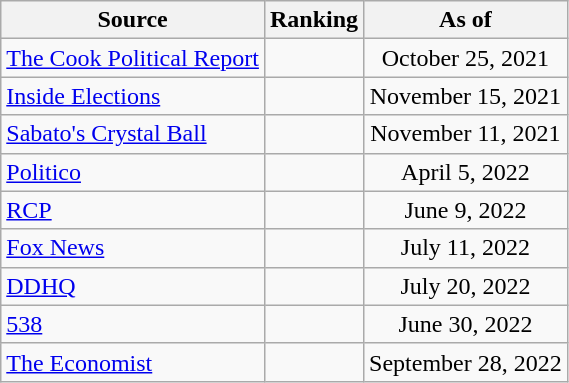<table class="wikitable" style="text-align:center">
<tr>
<th>Source</th>
<th>Ranking</th>
<th>As of</th>
</tr>
<tr>
<td align=left><a href='#'>The Cook Political Report</a></td>
<td></td>
<td>October 25, 2021</td>
</tr>
<tr>
<td align=left><a href='#'>Inside Elections</a></td>
<td></td>
<td>November 15, 2021</td>
</tr>
<tr>
<td align=left><a href='#'>Sabato's Crystal Ball</a></td>
<td></td>
<td>November 11, 2021</td>
</tr>
<tr>
<td align="left"><a href='#'>Politico</a></td>
<td></td>
<td>April 5, 2022</td>
</tr>
<tr>
<td align="left"><a href='#'>RCP</a></td>
<td></td>
<td>June 9, 2022</td>
</tr>
<tr>
<td align=left><a href='#'>Fox News</a></td>
<td></td>
<td>July 11, 2022</td>
</tr>
<tr>
<td align="left"><a href='#'>DDHQ</a></td>
<td></td>
<td>July 20, 2022</td>
</tr>
<tr>
<td align="left"><a href='#'>538</a></td>
<td></td>
<td>June 30, 2022</td>
</tr>
<tr>
<td align="left"><a href='#'>The Economist</a></td>
<td></td>
<td>September 28, 2022</td>
</tr>
</table>
